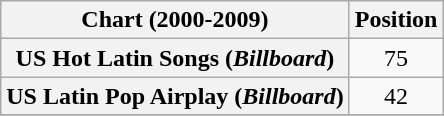<table class="wikitable sortable plainrowheaders" style="text-align:center">
<tr>
<th scope="col">Chart (2000-2009)</th>
<th scope="col">Position</th>
</tr>
<tr>
<th scope="row">US Hot Latin Songs (<em>Billboard</em>)</th>
<td style="text-align:center;">75</td>
</tr>
<tr>
<th scope="row">US Latin Pop Airplay (<em>Billboard</em>)</th>
<td style="text-align:center;">42</td>
</tr>
<tr>
</tr>
</table>
